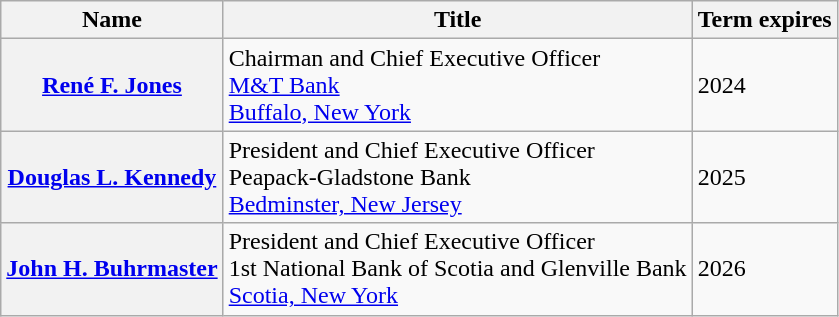<table class="wikitable sortable">
<tr>
<th>Name</th>
<th>Title</th>
<th>Term expires</th>
</tr>
<tr>
<th><a href='#'>René F. Jones</a></th>
<td>Chairman and Chief Executive Officer<br><a href='#'>M&T Bank</a><br><a href='#'>Buffalo, New York</a></td>
<td>2024</td>
</tr>
<tr>
<th><a href='#'>Douglas L. Kennedy</a></th>
<td>President and Chief Executive Officer<br>Peapack-Gladstone Bank<br><a href='#'>Bedminster, New Jersey</a></td>
<td>2025</td>
</tr>
<tr>
<th><a href='#'>John H. Buhrmaster</a></th>
<td>President and Chief Executive Officer<br>1st National Bank of Scotia and Glenville Bank<br><a href='#'>Scotia, New York</a></td>
<td>2026</td>
</tr>
</table>
